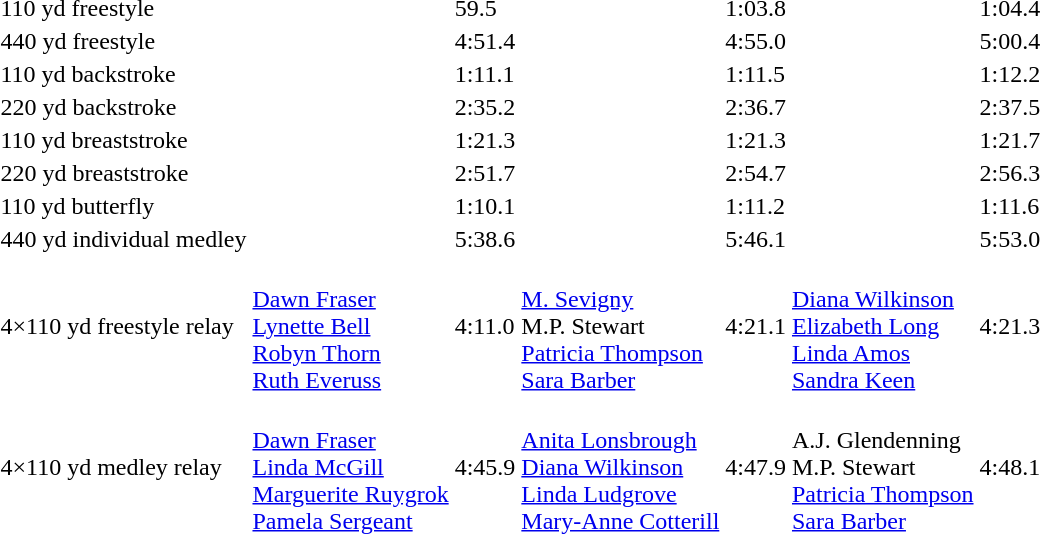<table>
<tr>
<td>110 yd freestyle</td>
<td></td>
<td>59.5</td>
<td></td>
<td>1:03.8</td>
<td></td>
<td>1:04.4</td>
</tr>
<tr>
<td>440 yd freestyle</td>
<td></td>
<td>4:51.4</td>
<td></td>
<td>4:55.0</td>
<td></td>
<td>5:00.4</td>
</tr>
<tr>
<td>110 yd backstroke</td>
<td></td>
<td>1:11.1</td>
<td></td>
<td>1:11.5</td>
<td></td>
<td>1:12.2</td>
</tr>
<tr>
<td>220 yd backstroke</td>
<td></td>
<td>2:35.2</td>
<td></td>
<td>2:36.7</td>
<td></td>
<td>2:37.5</td>
</tr>
<tr>
<td>110 yd breaststroke</td>
<td></td>
<td>1:21.3</td>
<td></td>
<td>1:21.3</td>
<td></td>
<td>1:21.7</td>
</tr>
<tr>
<td>220 yd breaststroke</td>
<td></td>
<td>2:51.7</td>
<td></td>
<td>2:54.7</td>
<td></td>
<td>2:56.3</td>
</tr>
<tr>
<td>110 yd butterfly</td>
<td></td>
<td>1:10.1</td>
<td></td>
<td>1:11.2</td>
<td></td>
<td>1:11.6</td>
</tr>
<tr>
<td>440 yd individual medley</td>
<td></td>
<td>5:38.6</td>
<td></td>
<td>5:46.1</td>
<td></td>
<td>5:53.0</td>
</tr>
<tr>
<td>4×110 yd freestyle relay</td>
<td><br><a href='#'>Dawn Fraser</a><br><a href='#'>Lynette Bell</a><br><a href='#'>Robyn Thorn</a><br><a href='#'>Ruth Everuss</a></td>
<td>4:11.0</td>
<td><br><a href='#'>M. Sevigny</a><br>M.P. Stewart<br><a href='#'>Patricia Thompson</a><br><a href='#'>Sara Barber</a></td>
<td>4:21.1</td>
<td><br><a href='#'>Diana Wilkinson</a><br><a href='#'>Elizabeth Long</a><br><a href='#'>Linda Amos</a><br><a href='#'>Sandra Keen</a></td>
<td>4:21.3</td>
</tr>
<tr>
<td>4×110 yd medley relay</td>
<td><br><a href='#'>Dawn Fraser</a><br><a href='#'>Linda McGill</a><br><a href='#'>Marguerite Ruygrok</a><br><a href='#'>Pamela Sergeant</a></td>
<td>4:45.9</td>
<td><br><a href='#'>Anita Lonsbrough</a><br><a href='#'>Diana Wilkinson</a><br><a href='#'>Linda Ludgrove</a><br><a href='#'>Mary-Anne Cotterill</a></td>
<td>4:47.9</td>
<td><br>A.J. Glendenning<br>M.P. Stewart<br><a href='#'>Patricia Thompson</a><br><a href='#'>Sara Barber</a></td>
<td>4:48.1</td>
</tr>
</table>
